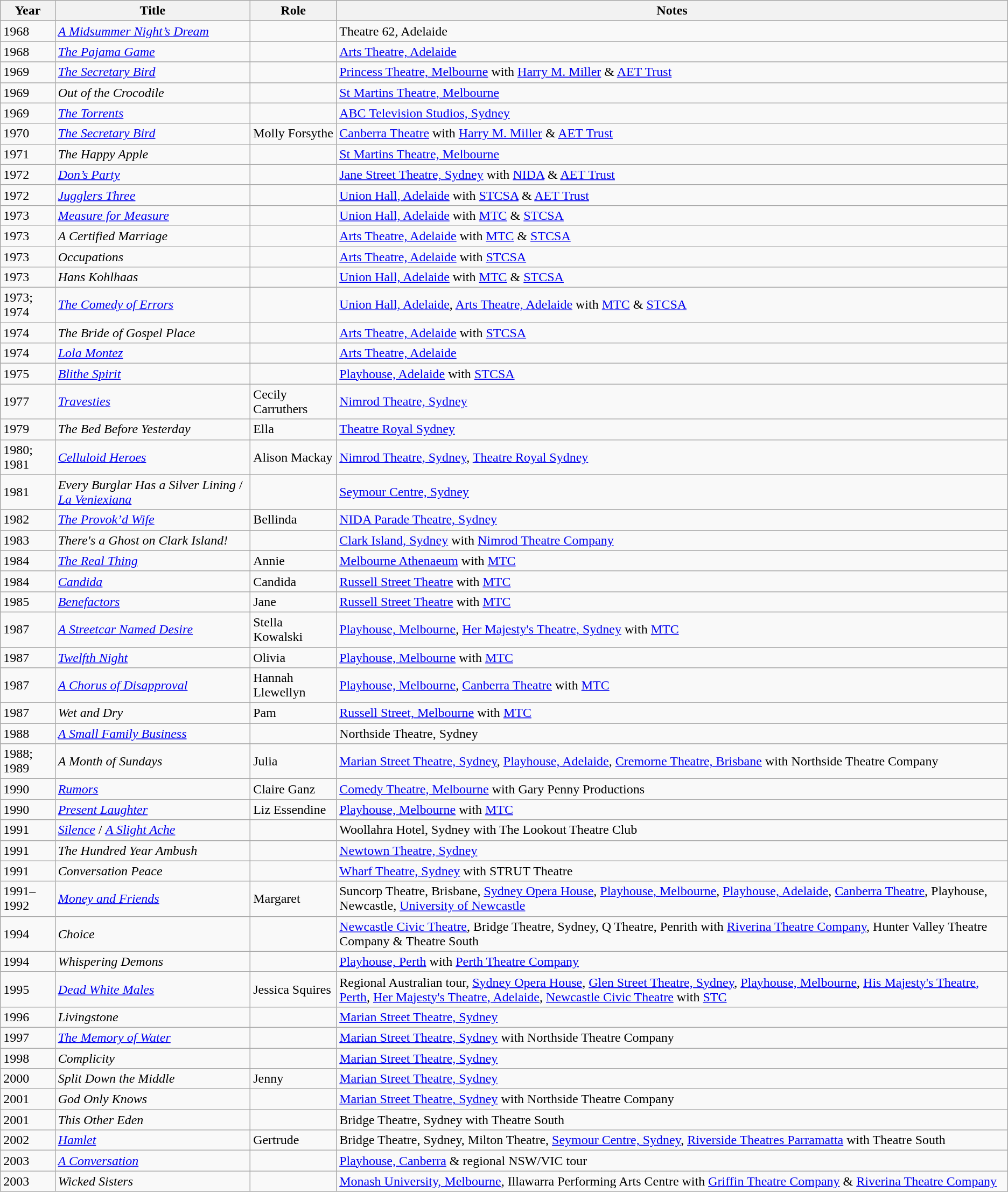<table class=wikitable>
<tr>
<th>Year</th>
<th>Title</th>
<th>Role</th>
<th>Notes</th>
</tr>
<tr>
<td>1968</td>
<td><em><a href='#'>A Midsummer Night’s Dream</a></em></td>
<td></td>
<td>Theatre 62, Adelaide</td>
</tr>
<tr>
<td>1968</td>
<td><em><a href='#'>The Pajama Game</a></em></td>
<td></td>
<td><a href='#'>Arts Theatre, Adelaide</a></td>
</tr>
<tr>
<td>1969</td>
<td><em><a href='#'>The Secretary Bird</a></em></td>
<td></td>
<td><a href='#'>Princess Theatre, Melbourne</a> with <a href='#'>Harry M. Miller</a> & <a href='#'>AET Trust</a></td>
</tr>
<tr>
<td>1969</td>
<td><em>Out of the Crocodile</em></td>
<td></td>
<td><a href='#'>St Martins Theatre, Melbourne</a></td>
</tr>
<tr>
<td>1969</td>
<td><em><a href='#'>The Torrents</a></em></td>
<td></td>
<td><a href='#'>ABC Television Studios, Sydney</a></td>
</tr>
<tr>
<td>1970</td>
<td><em><a href='#'>The Secretary Bird</a></em></td>
<td>Molly Forsythe</td>
<td><a href='#'>Canberra Theatre</a> with <a href='#'>Harry M. Miller</a> & <a href='#'>AET Trust</a></td>
</tr>
<tr>
<td>1971</td>
<td><em>The Happy Apple</em></td>
<td></td>
<td><a href='#'>St Martins Theatre, Melbourne</a></td>
</tr>
<tr>
<td>1972</td>
<td><em><a href='#'>Don’s Party</a></em></td>
<td></td>
<td><a href='#'>Jane Street Theatre, Sydney</a> with <a href='#'>NIDA</a> & <a href='#'>AET Trust</a></td>
</tr>
<tr>
<td>1972</td>
<td><em><a href='#'>Jugglers Three</a></em></td>
<td></td>
<td><a href='#'>Union Hall, Adelaide</a> with <a href='#'>STCSA</a> & <a href='#'>AET Trust</a></td>
</tr>
<tr>
<td>1973</td>
<td><em><a href='#'>Measure for Measure</a></em></td>
<td></td>
<td><a href='#'>Union Hall, Adelaide</a> with <a href='#'>MTC</a> & <a href='#'>STCSA</a></td>
</tr>
<tr>
<td>1973</td>
<td><em>A Certified Marriage</em></td>
<td></td>
<td><a href='#'>Arts Theatre, Adelaide</a> with <a href='#'>MTC</a> & <a href='#'>STCSA</a></td>
</tr>
<tr>
<td>1973</td>
<td><em>Occupations</em></td>
<td></td>
<td><a href='#'>Arts Theatre, Adelaide</a> with <a href='#'>STCSA</a></td>
</tr>
<tr>
<td>1973</td>
<td><em>Hans Kohlhaas</em></td>
<td></td>
<td><a href='#'>Union Hall, Adelaide</a> with <a href='#'>MTC</a> & <a href='#'>STCSA</a></td>
</tr>
<tr>
<td>1973; 1974</td>
<td><em><a href='#'>The Comedy of Errors</a></em></td>
<td></td>
<td><a href='#'>Union Hall, Adelaide</a>, <a href='#'>Arts Theatre, Adelaide</a> with <a href='#'>MTC</a> & <a href='#'>STCSA</a></td>
</tr>
<tr>
<td>1974</td>
<td><em>The Bride of Gospel Place</em></td>
<td></td>
<td><a href='#'>Arts Theatre, Adelaide</a> with <a href='#'>STCSA</a></td>
</tr>
<tr>
<td>1974</td>
<td><em><a href='#'>Lola Montez</a></em></td>
<td></td>
<td><a href='#'>Arts Theatre, Adelaide</a></td>
</tr>
<tr>
<td>1975</td>
<td><em><a href='#'>Blithe Spirit</a></em></td>
<td></td>
<td><a href='#'>Playhouse, Adelaide</a> with <a href='#'>STCSA</a></td>
</tr>
<tr>
<td>1977</td>
<td><em><a href='#'>Travesties</a></em></td>
<td>Cecily Carruthers</td>
<td><a href='#'>Nimrod Theatre, Sydney</a></td>
</tr>
<tr>
<td>1979</td>
<td><em>The Bed Before Yesterday</em></td>
<td>Ella</td>
<td><a href='#'>Theatre Royal Sydney</a></td>
</tr>
<tr>
<td>1980; 1981</td>
<td><em><a href='#'>Celluloid Heroes</a></em></td>
<td>Alison Mackay</td>
<td><a href='#'>Nimrod Theatre, Sydney</a>, <a href='#'>Theatre Royal Sydney</a></td>
</tr>
<tr>
<td>1981</td>
<td><em>Every Burglar Has a Silver Lining</em> / <em><a href='#'>La Veniexiana</a></em></td>
<td></td>
<td><a href='#'>Seymour Centre, Sydney</a></td>
</tr>
<tr>
<td>1982</td>
<td><em><a href='#'>The Provok’d Wife</a></em></td>
<td>Bellinda</td>
<td><a href='#'>NIDA Parade Theatre, Sydney</a></td>
</tr>
<tr>
<td>1983</td>
<td><em>There's a Ghost on Clark Island!</em></td>
<td></td>
<td><a href='#'>Clark Island, Sydney</a> with <a href='#'>Nimrod Theatre Company</a></td>
</tr>
<tr>
<td>1984</td>
<td><em><a href='#'>The Real Thing</a></em></td>
<td>Annie</td>
<td><a href='#'>Melbourne Athenaeum</a> with <a href='#'>MTC</a></td>
</tr>
<tr>
<td>1984</td>
<td><em><a href='#'>Candida</a></em></td>
<td>Candida</td>
<td><a href='#'>Russell Street Theatre</a> with <a href='#'>MTC</a></td>
</tr>
<tr>
<td>1985</td>
<td><em><a href='#'>Benefactors</a></em></td>
<td>Jane</td>
<td><a href='#'>Russell Street Theatre</a> with <a href='#'>MTC</a></td>
</tr>
<tr>
<td>1987</td>
<td><em><a href='#'>A Streetcar Named Desire</a></em></td>
<td>Stella Kowalski</td>
<td><a href='#'>Playhouse, Melbourne</a>, <a href='#'>Her Majesty's Theatre, Sydney</a> with <a href='#'>MTC</a></td>
</tr>
<tr>
<td>1987</td>
<td><em><a href='#'>Twelfth Night</a></em></td>
<td>Olivia</td>
<td><a href='#'>Playhouse, Melbourne</a> with <a href='#'>MTC</a></td>
</tr>
<tr>
<td>1987</td>
<td><em><a href='#'>A Chorus of Disapproval</a></em></td>
<td>Hannah Llewellyn</td>
<td><a href='#'>Playhouse, Melbourne</a>, <a href='#'>Canberra Theatre</a> with <a href='#'>MTC</a></td>
</tr>
<tr>
<td>1987</td>
<td><em>Wet and Dry</em></td>
<td>Pam</td>
<td><a href='#'>Russell Street, Melbourne</a> with <a href='#'>MTC</a></td>
</tr>
<tr>
<td>1988</td>
<td><em><a href='#'>A Small Family Business</a></em></td>
<td></td>
<td>Northside Theatre, Sydney</td>
</tr>
<tr>
<td>1988; 1989</td>
<td><em>A Month of Sundays</em></td>
<td>Julia</td>
<td><a href='#'>Marian Street Theatre, Sydney</a>, <a href='#'>Playhouse, Adelaide</a>, <a href='#'>Cremorne Theatre, Brisbane</a> with Northside Theatre Company</td>
</tr>
<tr>
<td>1990</td>
<td><em><a href='#'>Rumors</a></em></td>
<td>Claire Ganz</td>
<td><a href='#'>Comedy Theatre, Melbourne</a> with Gary Penny Productions</td>
</tr>
<tr>
<td>1990</td>
<td><em><a href='#'>Present Laughter</a></em></td>
<td>Liz Essendine</td>
<td><a href='#'>Playhouse, Melbourne</a> with <a href='#'>MTC</a></td>
</tr>
<tr>
<td>1991</td>
<td><em><a href='#'>Silence</a></em> / <em><a href='#'>A Slight Ache</a></em></td>
<td></td>
<td>Woollahra Hotel, Sydney with The Lookout Theatre Club</td>
</tr>
<tr>
<td>1991</td>
<td><em>The Hundred Year Ambush</em></td>
<td></td>
<td><a href='#'>Newtown Theatre, Sydney</a></td>
</tr>
<tr>
<td>1991</td>
<td><em>Conversation Peace</em></td>
<td></td>
<td><a href='#'>Wharf Theatre, Sydney</a> with STRUT Theatre</td>
</tr>
<tr>
<td>1991–1992</td>
<td><em><a href='#'>Money and Friends</a></em></td>
<td>Margaret</td>
<td>Suncorp Theatre, Brisbane, <a href='#'>Sydney Opera House</a>, <a href='#'>Playhouse, Melbourne</a>, <a href='#'>Playhouse, Adelaide</a>, <a href='#'>Canberra Theatre</a>, Playhouse, Newcastle, <a href='#'>University of Newcastle</a></td>
</tr>
<tr>
<td>1994</td>
<td><em>Choice</em></td>
<td></td>
<td><a href='#'>Newcastle Civic Theatre</a>, Bridge Theatre, Sydney, Q Theatre, Penrith with <a href='#'>Riverina Theatre Company</a>, Hunter Valley Theatre Company & Theatre South</td>
</tr>
<tr>
<td>1994</td>
<td><em>Whispering Demons</em></td>
<td></td>
<td><a href='#'>Playhouse, Perth</a> with <a href='#'>Perth Theatre Company</a></td>
</tr>
<tr>
<td>1995</td>
<td><em><a href='#'>Dead White Males</a></em></td>
<td>Jessica Squires</td>
<td>Regional Australian tour, <a href='#'>Sydney Opera House</a>, <a href='#'>Glen Street Theatre, Sydney</a>, <a href='#'>Playhouse, Melbourne</a>, <a href='#'>His Majesty's Theatre, Perth</a>, <a href='#'>Her Majesty's Theatre, Adelaide</a>, <a href='#'>Newcastle Civic Theatre</a> with <a href='#'>STC</a></td>
</tr>
<tr>
<td>1996</td>
<td><em>Livingstone</em></td>
<td></td>
<td><a href='#'>Marian Street Theatre, Sydney</a></td>
</tr>
<tr>
<td>1997</td>
<td><em><a href='#'>The Memory of Water</a></em></td>
<td></td>
<td><a href='#'>Marian Street Theatre, Sydney</a> with Northside Theatre Company</td>
</tr>
<tr>
<td>1998</td>
<td><em>Complicity</em></td>
<td></td>
<td><a href='#'>Marian Street Theatre, Sydney</a></td>
</tr>
<tr>
<td>2000</td>
<td><em>Split Down the Middle</em></td>
<td>Jenny</td>
<td><a href='#'>Marian Street Theatre, Sydney</a></td>
</tr>
<tr>
<td>2001</td>
<td><em>God Only Knows</em></td>
<td></td>
<td><a href='#'>Marian Street Theatre, Sydney</a> with Northside Theatre Company</td>
</tr>
<tr>
<td>2001</td>
<td><em>This Other Eden</em></td>
<td></td>
<td>Bridge Theatre, Sydney with Theatre South</td>
</tr>
<tr>
<td>2002</td>
<td><em><a href='#'>Hamlet</a></em></td>
<td>Gertrude</td>
<td>Bridge Theatre, Sydney, Milton Theatre, <a href='#'>Seymour Centre, Sydney</a>, <a href='#'>Riverside Theatres Parramatta</a> with Theatre South</td>
</tr>
<tr>
<td>2003</td>
<td><em><a href='#'>A Conversation</a></em></td>
<td></td>
<td><a href='#'>Playhouse, Canberra</a> & regional NSW/VIC tour</td>
</tr>
<tr>
<td>2003</td>
<td><em>Wicked Sisters</em></td>
<td></td>
<td><a href='#'>Monash University, Melbourne</a>, Illawarra Performing Arts Centre with <a href='#'>Griffin Theatre Company</a> & <a href='#'>Riverina Theatre Company</a></td>
</tr>
</table>
